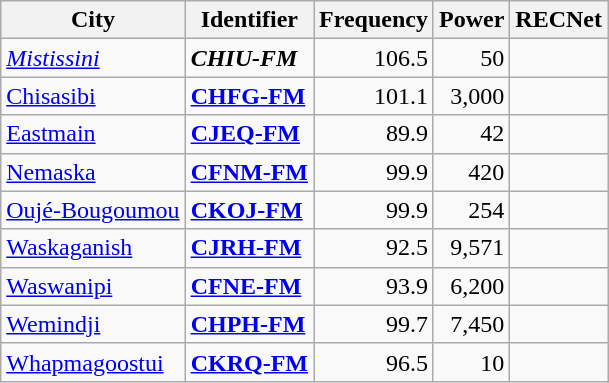<table class="wikitable sortable">
<tr>
<th scope="col">City</th>
<th scope="col">Identifier</th>
<th scope="col">Frequency</th>
<th scope="col">Power</th>
<th scope="col" class="unsortable">RECNet</th>
</tr>
<tr>
<td><em><a href='#'>Mistissini</a></em></td>
<td><strong><em>CHIU-FM</em></strong></td>
<td style="text-align: right;">106.5</td>
<td style="text-align: right;">50</td>
<td></td>
</tr>
<tr>
<td><a href='#'>Chisasibi</a></td>
<td><strong><a href='#'>CHFG-FM</a></strong></td>
<td style="text-align: right;">101.1</td>
<td style="text-align: right;">3,000</td>
<td></td>
</tr>
<tr>
<td><a href='#'>Eastmain</a></td>
<td><strong><a href='#'>CJEQ-FM</a></strong></td>
<td style="text-align: right;">89.9</td>
<td style="text-align: right;">42</td>
<td></td>
</tr>
<tr>
<td><a href='#'>Nemaska</a></td>
<td><strong><a href='#'>CFNM-FM</a></strong></td>
<td style="text-align: right;">99.9</td>
<td style="text-align: right;">420</td>
<td></td>
</tr>
<tr>
<td><a href='#'>Oujé-Bougoumou</a></td>
<td><strong><a href='#'>CKOJ-FM</a></strong></td>
<td style="text-align: right;">99.9</td>
<td style="text-align: right;">254</td>
<td></td>
</tr>
<tr>
<td><a href='#'>Waskaganish</a></td>
<td><strong><a href='#'>CJRH-FM</a></strong></td>
<td style="text-align: right;">92.5</td>
<td style="text-align: right;">9,571</td>
<td></td>
</tr>
<tr>
<td><a href='#'>Waswanipi</a></td>
<td><strong><a href='#'>CFNE-FM</a></strong></td>
<td style="text-align: right;">93.9</td>
<td style="text-align: right;">6,200</td>
<td></td>
</tr>
<tr>
<td><a href='#'>Wemindji</a></td>
<td><strong><a href='#'>CHPH-FM</a></strong></td>
<td style="text-align: right;">99.7</td>
<td style="text-align: right;">7,450</td>
<td></td>
</tr>
<tr>
<td><a href='#'>Whapmagoostui</a></td>
<td><strong><a href='#'>CKRQ-FM</a></strong></td>
<td style="text-align: right;">96.5</td>
<td style="text-align: right;">10</td>
<td></td>
</tr>
</table>
